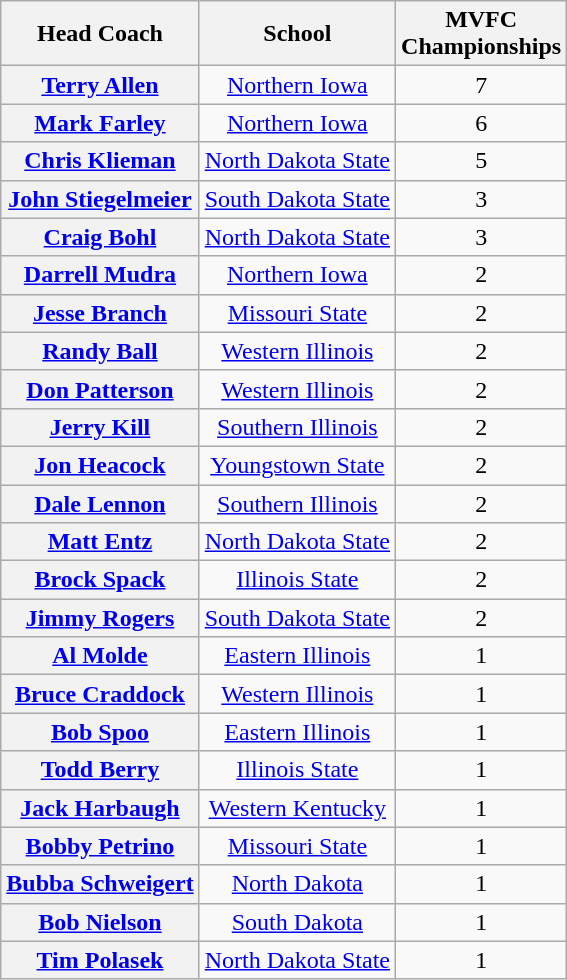<table class="wikitable sortable" style="text-align: center;">
<tr>
<th>Head Coach</th>
<th>School</th>
<th>MVFC<br>Championships</th>
</tr>
<tr>
<th><a href='#'>Terry Allen</a></th>
<td><a href='#'>Northern Iowa</a></td>
<td>7</td>
</tr>
<tr>
<th><a href='#'>Mark Farley</a></th>
<td><a href='#'>Northern Iowa</a></td>
<td>6</td>
</tr>
<tr>
<th><a href='#'>Chris Klieman</a></th>
<td><a href='#'>North Dakota State</a></td>
<td>5</td>
</tr>
<tr>
<th><a href='#'>John Stiegelmeier</a></th>
<td><a href='#'>South Dakota State</a></td>
<td>3</td>
</tr>
<tr>
<th><a href='#'>Craig Bohl</a></th>
<td><a href='#'>North Dakota State</a></td>
<td>3</td>
</tr>
<tr>
<th><a href='#'>Darrell Mudra</a></th>
<td><a href='#'>Northern Iowa</a></td>
<td>2</td>
</tr>
<tr>
<th><a href='#'>Jesse Branch</a></th>
<td><a href='#'>Missouri State</a></td>
<td>2</td>
</tr>
<tr>
<th><a href='#'>Randy Ball</a></th>
<td><a href='#'>Western Illinois</a></td>
<td>2</td>
</tr>
<tr>
<th><a href='#'>Don Patterson</a></th>
<td><a href='#'>Western Illinois</a></td>
<td>2</td>
</tr>
<tr>
<th><a href='#'>Jerry Kill</a></th>
<td><a href='#'>Southern Illinois</a></td>
<td>2</td>
</tr>
<tr>
<th><a href='#'>Jon Heacock</a></th>
<td><a href='#'>Youngstown State</a></td>
<td>2</td>
</tr>
<tr>
<th><a href='#'>Dale Lennon</a></th>
<td><a href='#'>Southern Illinois</a></td>
<td>2</td>
</tr>
<tr>
<th><a href='#'>Matt Entz</a></th>
<td><a href='#'>North Dakota State</a></td>
<td>2</td>
</tr>
<tr>
<th><a href='#'>Brock Spack</a></th>
<td><a href='#'>Illinois State</a></td>
<td>2</td>
</tr>
<tr>
<th><a href='#'>Jimmy Rogers</a></th>
<td><a href='#'>South Dakota State</a></td>
<td>2</td>
</tr>
<tr>
<th><a href='#'>Al Molde</a></th>
<td><a href='#'>Eastern Illinois</a></td>
<td>1</td>
</tr>
<tr>
<th><a href='#'>Bruce Craddock</a></th>
<td><a href='#'>Western Illinois</a></td>
<td>1</td>
</tr>
<tr>
<th><a href='#'>Bob Spoo</a></th>
<td><a href='#'>Eastern Illinois</a></td>
<td>1</td>
</tr>
<tr>
<th><a href='#'>Todd Berry</a></th>
<td><a href='#'>Illinois State</a></td>
<td>1</td>
</tr>
<tr>
<th><a href='#'>Jack Harbaugh</a></th>
<td><a href='#'>Western Kentucky</a></td>
<td>1</td>
</tr>
<tr>
<th><a href='#'>Bobby Petrino</a></th>
<td><a href='#'>Missouri State</a></td>
<td>1</td>
</tr>
<tr>
<th><a href='#'>Bubba Schweigert</a></th>
<td><a href='#'>North Dakota</a></td>
<td>1</td>
</tr>
<tr>
<th><a href='#'>Bob Nielson</a></th>
<td><a href='#'>South Dakota</a></td>
<td>1</td>
</tr>
<tr>
<th><a href='#'>Tim Polasek</a></th>
<td><a href='#'>North Dakota State</a></td>
<td>1</td>
</tr>
</table>
